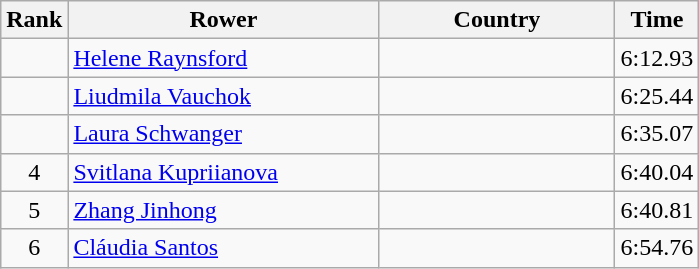<table class="wikitable" style="text-align:center">
<tr>
<th>Rank</th>
<th width=200>Rower</th>
<th width=150>Country</th>
<th width=5em>Time</th>
</tr>
<tr>
<td></td>
<td align=left><a href='#'>Helene Raynsford</a></td>
<td align=left></td>
<td>6:12.93</td>
</tr>
<tr>
<td></td>
<td align=left><a href='#'>Liudmila Vauchok</a></td>
<td align=left></td>
<td>6:25.44</td>
</tr>
<tr>
<td></td>
<td align=left><a href='#'>Laura Schwanger</a></td>
<td align=left></td>
<td>6:35.07</td>
</tr>
<tr>
<td>4</td>
<td align=left><a href='#'>Svitlana Kupriianova</a></td>
<td align=left></td>
<td>6:40.04</td>
</tr>
<tr>
<td>5</td>
<td align=left><a href='#'>Zhang Jinhong</a></td>
<td align=left></td>
<td>6:40.81</td>
</tr>
<tr>
<td>6</td>
<td align=left><a href='#'>Cláudia Santos</a></td>
<td align=left></td>
<td>6:54.76</td>
</tr>
</table>
